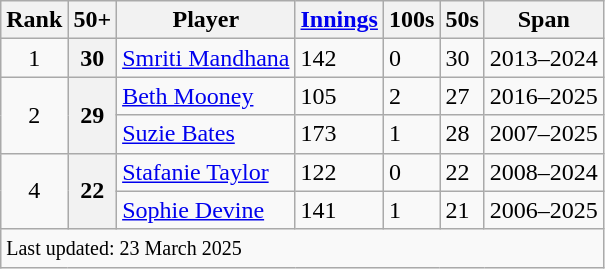<table class="wikitable sortable">
<tr>
<th>Rank</th>
<th>50+</th>
<th>Player</th>
<th><a href='#'>Innings</a></th>
<th>100s</th>
<th>50s</th>
<th>Span</th>
</tr>
<tr>
<td align=center>1</td>
<th scope="row">30</th>
<td> <a href='#'>Smriti Mandhana</a></td>
<td>142</td>
<td>0</td>
<td>30</td>
<td>2013–2024</td>
</tr>
<tr>
<td align=center rowspan=2>2</td>
<th scope="row" rowspan=2>29</th>
<td> <a href='#'>Beth Mooney</a></td>
<td>105</td>
<td>2</td>
<td>27</td>
<td>2016–2025</td>
</tr>
<tr>
<td> <a href='#'>Suzie Bates</a></td>
<td>173</td>
<td>1</td>
<td>28</td>
<td>2007–2025</td>
</tr>
<tr>
<td align=center rowspan=2>4</td>
<th scope="row" rowspan=2>22</th>
<td> <a href='#'>Stafanie Taylor</a></td>
<td>122</td>
<td>0</td>
<td>22</td>
<td>2008–2024</td>
</tr>
<tr>
<td> <a href='#'>Sophie Devine</a></td>
<td>141</td>
<td>1</td>
<td>21</td>
<td>2006–2025</td>
</tr>
<tr>
<td scope="row" colspan=7 style="text-align:left;"><small>Last updated: 23 March 2025</small></td>
</tr>
</table>
